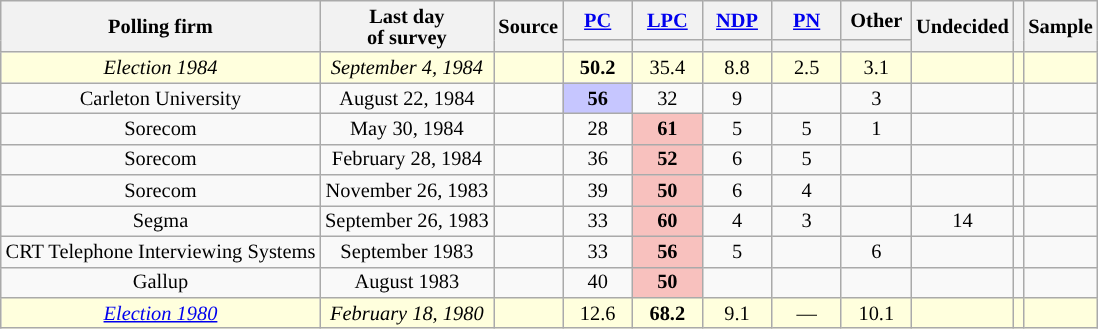<table class="wikitable sortable" style="text-align:center;font-size:85%;line-height:14px;" align="center">
<tr>
<th rowspan="2">Polling firm</th>
<th rowspan="2">Last day <br>of survey</th>
<th rowspan="2">Source</th>
<th class="unsortable" style="width:40px;"><a href='#'>PC</a></th>
<th class="unsortable" style="width:40px;"><a href='#'>LPC</a></th>
<th class="unsortable" style="width:40px;"><a href='#'>NDP</a></th>
<th class="unsortable" style="width:40px;"><a href='#'>PN</a></th>
<th class="unsortable" style="width:40px;">Other</th>
<th rowspan="2">Undecided</th>
<th rowspan="2"></th>
<th rowspan="2">Sample</th>
</tr>
<tr style="line-height:5px;">
<th style="background:"></th>
<th style="background:"></th>
<th style="background:"></th>
<th style="background:"></th>
<th style="background:"></th>
</tr>
<tr>
<td style="background:#ffd;"><em>Election 1984</em></td>
<td style="background:#ffd;"><em>September 4, 1984</em></td>
<td style="background:#ffd;"></td>
<td style="background:#ffd;"><strong>50.2</strong></td>
<td style="background:#ffd;">35.4</td>
<td style="background:#ffd;">8.8</td>
<td style="background:#ffd;">2.5</td>
<td style="background:#ffd;">3.1</td>
<td style="background:#ffd;"></td>
<td style="background:#ffd;"></td>
<td style="background:#ffd;"></td>
</tr>
<tr>
<td>Carleton University</td>
<td>August 22, 1984</td>
<td></td>
<td style="background:#C6C6FF"><strong>56</strong></td>
<td>32</td>
<td>9</td>
<td></td>
<td>3</td>
<td></td>
<td></td>
<td></td>
</tr>
<tr>
<td>Sorecom</td>
<td>May 30, 1984</td>
<td></td>
<td>28</td>
<td style="background:#F8C1BE"><strong>61</strong></td>
<td>5</td>
<td>5</td>
<td>1</td>
<td></td>
<td></td>
<td></td>
</tr>
<tr>
<td>Sorecom</td>
<td>February 28, 1984</td>
<td></td>
<td>36</td>
<td style="background:#F8C1BE"><strong>52</strong></td>
<td>6</td>
<td>5</td>
<td></td>
<td></td>
<td></td>
<td></td>
</tr>
<tr>
<td>Sorecom</td>
<td>November 26, 1983</td>
<td></td>
<td>39</td>
<td style="background:#F8C1BE"><strong>50</strong></td>
<td>6</td>
<td>4</td>
<td></td>
<td></td>
<td></td>
<td></td>
</tr>
<tr>
<td>Segma</td>
<td>September 26, 1983</td>
<td></td>
<td>33</td>
<td style="background:#F8C1BE"><strong>60</strong></td>
<td>4</td>
<td>3</td>
<td></td>
<td>14</td>
<td></td>
<td></td>
</tr>
<tr>
<td>CRT Telephone Interviewing Systems</td>
<td>September 1983</td>
<td></td>
<td>33</td>
<td style="background:#F8C1BE"><strong>56</strong></td>
<td>5</td>
<td></td>
<td>6</td>
<td></td>
<td></td>
<td></td>
</tr>
<tr>
<td>Gallup</td>
<td>August 1983</td>
<td></td>
<td>40</td>
<td style="background:#F8C1BE"><strong>50</strong></td>
<td></td>
<td></td>
<td></td>
<td></td>
<td></td>
<td></td>
</tr>
<tr>
<td style="background:#ffd;"><em><a href='#'>Election 1980</a></em></td>
<td style="background:#ffd;"><em>February 18, 1980</em></td>
<td style="background:#ffd;"></td>
<td style="background:#ffd;">12.6</td>
<td style="background:#ffd;"><strong>68.2</strong></td>
<td style="background:#ffd;">9.1</td>
<td style="background:#ffd;">—</td>
<td style="background:#ffd;">10.1</td>
<td style="background:#ffd;"></td>
<td style="background:#ffd;"></td>
<td style="background:#ffd;"></td>
</tr>
</table>
